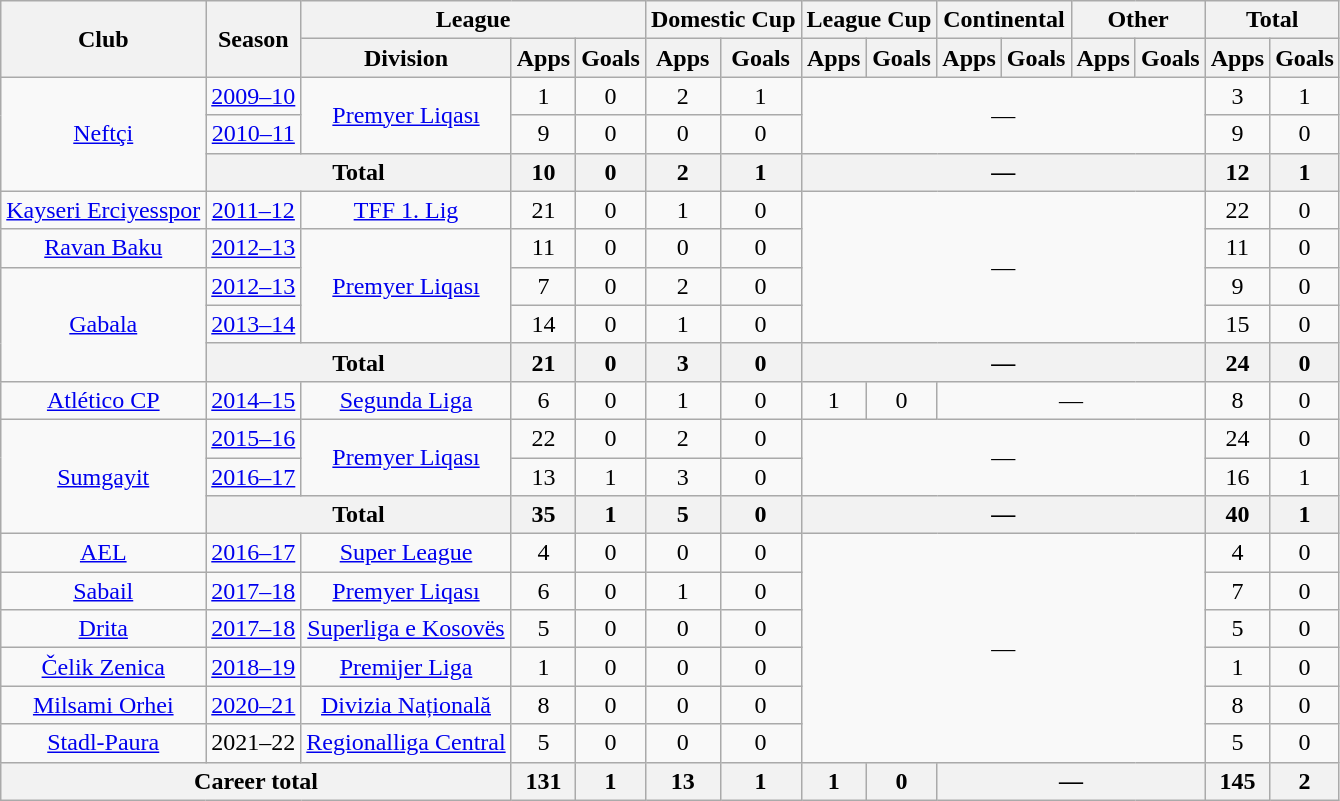<table class="wikitable" style="text-align: center;">
<tr>
<th rowspan="2">Club</th>
<th rowspan="2">Season</th>
<th colspan="3">League</th>
<th colspan="2">Domestic Cup</th>
<th colspan="2">League Cup</th>
<th colspan="2">Continental</th>
<th colspan="2">Other</th>
<th colspan="2">Total</th>
</tr>
<tr>
<th>Division</th>
<th>Apps</th>
<th>Goals</th>
<th>Apps</th>
<th>Goals</th>
<th>Apps</th>
<th>Goals</th>
<th>Apps</th>
<th>Goals</th>
<th>Apps</th>
<th>Goals</th>
<th>Apps</th>
<th>Goals</th>
</tr>
<tr>
<td rowspan="3" valign="center"><a href='#'>Neftçi</a></td>
<td><a href='#'>2009–10</a></td>
<td rowspan="2" valign="center"><a href='#'>Premyer Liqası</a></td>
<td>1</td>
<td>0</td>
<td>2</td>
<td>1</td>
<td colspan="6" rowspan="2">—</td>
<td>3</td>
<td>1</td>
</tr>
<tr>
<td><a href='#'>2010–11</a></td>
<td>9</td>
<td>0</td>
<td>0</td>
<td>0</td>
<td>9</td>
<td>0</td>
</tr>
<tr>
<th colspan="2">Total</th>
<th>10</th>
<th>0</th>
<th>2</th>
<th>1</th>
<th colspan="6">—</th>
<th>12</th>
<th>1</th>
</tr>
<tr>
<td valign="center"><a href='#'>Kayseri Erciyesspor</a></td>
<td><a href='#'>2011–12</a></td>
<td><a href='#'>TFF 1. Lig</a></td>
<td>21</td>
<td>0</td>
<td>1</td>
<td>0</td>
<td colspan="6" rowspan="4">—</td>
<td>22</td>
<td>0</td>
</tr>
<tr>
<td valign="center"><a href='#'>Ravan Baku</a></td>
<td><a href='#'>2012–13</a></td>
<td rowspan="3"><a href='#'>Premyer Liqası</a></td>
<td>11</td>
<td>0</td>
<td>0</td>
<td>0</td>
<td>11</td>
<td>0</td>
</tr>
<tr>
<td rowspan="3" valign="center"><a href='#'>Gabala</a></td>
<td><a href='#'>2012–13</a></td>
<td>7</td>
<td>0</td>
<td>2</td>
<td>0</td>
<td>9</td>
<td>0</td>
</tr>
<tr>
<td><a href='#'>2013–14</a></td>
<td>14</td>
<td>0</td>
<td>1</td>
<td>0</td>
<td>15</td>
<td>0</td>
</tr>
<tr>
<th colspan="2">Total</th>
<th>21</th>
<th>0</th>
<th>3</th>
<th>0</th>
<th colspan="6">—</th>
<th>24</th>
<th>0</th>
</tr>
<tr>
<td valign="center"><a href='#'>Atlético CP</a></td>
<td><a href='#'>2014–15</a></td>
<td><a href='#'>Segunda Liga</a></td>
<td>6</td>
<td>0</td>
<td>1</td>
<td>0</td>
<td>1</td>
<td>0</td>
<td colspan="4">—</td>
<td>8</td>
<td>0</td>
</tr>
<tr>
<td rowspan="3" valign="center"><a href='#'>Sumgayit</a></td>
<td><a href='#'>2015–16</a></td>
<td rowspan="2" valign="center"><a href='#'>Premyer Liqası</a></td>
<td>22</td>
<td>0</td>
<td>2</td>
<td>0</td>
<td colspan="6" rowspan="2">—</td>
<td>24</td>
<td>0</td>
</tr>
<tr>
<td><a href='#'>2016–17</a></td>
<td>13</td>
<td>1</td>
<td>3</td>
<td>0</td>
<td>16</td>
<td>1</td>
</tr>
<tr>
<th colspan="2">Total</th>
<th>35</th>
<th>1</th>
<th>5</th>
<th>0</th>
<th colspan="6">—</th>
<th>40</th>
<th>1</th>
</tr>
<tr>
<td valign="center"><a href='#'>AEL</a></td>
<td><a href='#'>2016–17</a></td>
<td><a href='#'>Super League</a></td>
<td>4</td>
<td>0</td>
<td>0</td>
<td>0</td>
<td colspan="6" rowspan="6">—</td>
<td>4</td>
<td>0</td>
</tr>
<tr>
<td valign="center"><a href='#'>Sabail</a></td>
<td><a href='#'>2017–18</a></td>
<td><a href='#'>Premyer Liqası</a></td>
<td>6</td>
<td>0</td>
<td>1</td>
<td>0</td>
<td>7</td>
<td>0</td>
</tr>
<tr>
<td><a href='#'>Drita</a></td>
<td><a href='#'>2017–18</a></td>
<td><a href='#'>Superliga e Kosovës</a></td>
<td>5</td>
<td>0</td>
<td>0</td>
<td>0</td>
<td>5</td>
<td>0</td>
</tr>
<tr>
<td><a href='#'>Čelik Zenica</a></td>
<td><a href='#'>2018–19</a></td>
<td><a href='#'>Premijer Liga</a></td>
<td>1</td>
<td>0</td>
<td>0</td>
<td>0</td>
<td>1</td>
<td>0</td>
</tr>
<tr>
<td><a href='#'>Milsami Orhei</a></td>
<td><a href='#'>2020–21</a></td>
<td><a href='#'>Divizia Națională</a></td>
<td>8</td>
<td>0</td>
<td>0</td>
<td>0</td>
<td>8</td>
<td>0</td>
</tr>
<tr>
<td><a href='#'>Stadl-Paura</a></td>
<td>2021–22</td>
<td><a href='#'>Regionalliga Central</a></td>
<td>5</td>
<td>0</td>
<td>0</td>
<td>0</td>
<td>5</td>
<td>0</td>
</tr>
<tr>
<th colspan="3">Career total</th>
<th>131</th>
<th>1</th>
<th>13</th>
<th>1</th>
<th>1</th>
<th>0</th>
<th colspan="4">—</th>
<th>145</th>
<th>2</th>
</tr>
</table>
